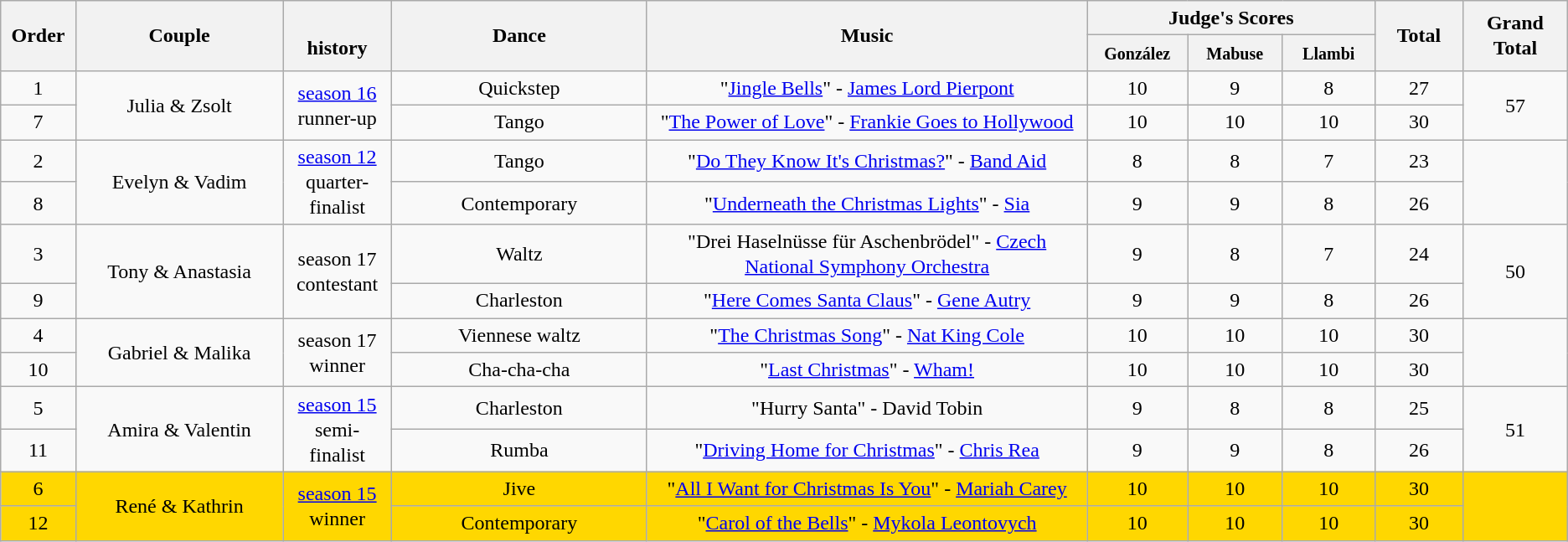<table class="wikitable center sortable" style="text-align:center; font-size:100%; line-height:20px;">
<tr>
<th rowspan="2" style="width: 4em">Order</th>
<th rowspan="2" style="width: 17em">Couple</th>
<th rowspan="2" style="width: 6em"><br>history</th>
<th rowspan="2" style="width: 20em">Dance</th>
<th rowspan="2" style="width: 40em">Music</th>
<th colspan="3">Judge's Scores</th>
<th rowspan="2" style="width: 6em">Total</th>
<th rowspan="2" style="width: 7em">Grand Total</th>
</tr>
<tr>
<th style="width: 6em"><small>González</small></th>
<th style="width: 6em"><small>Mabuse</small></th>
<th style="width: 6em"><small>Llambi</small></th>
</tr>
<tr>
<td>1</td>
<td rowspan="2">Julia & Zsolt</td>
<td rowspan="2"><a href='#'>season 16</a> runner-up</td>
<td>Quickstep</td>
<td>"<a href='#'>Jingle Bells</a>" - <a href='#'>James Lord Pierpont</a></td>
<td>10</td>
<td>9</td>
<td>8</td>
<td>27</td>
<td rowspan="2">57</td>
</tr>
<tr>
<td>7</td>
<td>Tango</td>
<td>"<a href='#'>The Power of Love</a>" - <a href='#'>Frankie Goes to Hollywood</a></td>
<td>10</td>
<td>10</td>
<td>10</td>
<td>30</td>
</tr>
<tr>
<td>2</td>
<td rowspan="2">Evelyn & Vadim</td>
<td rowspan="2"><a href='#'>season 12</a> quarter-finalist</td>
<td>Tango</td>
<td>"<a href='#'>Do They Know It's Christmas?</a>" - <a href='#'>Band Aid</a></td>
<td>8</td>
<td>8</td>
<td>7</td>
<td>23</td>
<td rowspan="2"></td>
</tr>
<tr>
<td>8</td>
<td>Contemporary</td>
<td>"<a href='#'>Underneath the Christmas Lights</a>" - <a href='#'>Sia</a></td>
<td>9</td>
<td>9</td>
<td>8</td>
<td>26</td>
</tr>
<tr>
<td>3</td>
<td rowspan="2">Tony & Anastasia</td>
<td rowspan="2">season 17 contestant</td>
<td>Waltz</td>
<td>"Drei Haselnüsse für Aschenbrödel" - <a href='#'>Czech National Symphony Orchestra</a></td>
<td>9</td>
<td>8</td>
<td>7</td>
<td>24</td>
<td rowspan="2">50</td>
</tr>
<tr>
<td>9</td>
<td>Charleston</td>
<td>"<a href='#'>Here Comes Santa Claus</a>" - <a href='#'>Gene Autry</a></td>
<td>9</td>
<td>9</td>
<td>8</td>
<td>26</td>
</tr>
<tr>
<td>4</td>
<td rowspan="2">Gabriel & Malika</td>
<td rowspan="2">season 17 winner</td>
<td>Viennese waltz</td>
<td>"<a href='#'>The Christmas Song</a>" - <a href='#'>Nat King Cole</a></td>
<td>10</td>
<td>10</td>
<td>10</td>
<td>30</td>
<td rowspan="2"></td>
</tr>
<tr>
<td>10</td>
<td>Cha-cha-cha</td>
<td>"<a href='#'>Last Christmas</a>" - <a href='#'>Wham!</a></td>
<td>10</td>
<td>10</td>
<td>10</td>
<td>30</td>
</tr>
<tr>
<td>5</td>
<td rowspan="2">Amira & Valentin</td>
<td rowspan="2"><a href='#'>season 15</a> semi-finalist</td>
<td>Charleston</td>
<td>"Hurry Santa" - David Tobin</td>
<td>9</td>
<td>8</td>
<td>8</td>
<td>25</td>
<td rowspan="2">51</td>
</tr>
<tr>
<td>11</td>
<td>Rumba</td>
<td>"<a href='#'>Driving Home for Christmas</a>" - <a href='#'>Chris Rea</a></td>
<td>9</td>
<td>9</td>
<td>8</td>
<td>26</td>
</tr>
<tr style="background:gold;"|>
<td>6</td>
<td rowspan="2">René & Kathrin</td>
<td rowspan="2"><a href='#'>season 15</a> winner</td>
<td>Jive</td>
<td>"<a href='#'>All I Want for Christmas Is You</a>" - <a href='#'>Mariah Carey</a></td>
<td>10</td>
<td>10</td>
<td>10</td>
<td>30</td>
<td rowspan="2"></td>
</tr>
<tr style="background:gold;"|>
<td>12</td>
<td>Contemporary</td>
<td>"<a href='#'>Carol of the Bells</a>" - <a href='#'>Mykola Leontovych</a></td>
<td>10</td>
<td>10</td>
<td>10</td>
<td>30</td>
</tr>
</table>
